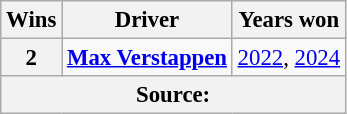<table class="wikitable" style="font-size: 95%;">
<tr>
<th>Wins</th>
<th>Driver</th>
<th>Years won</th>
</tr>
<tr>
<th>2</th>
<td> <strong><a href='#'>Max Verstappen</a></strong></td>
<td><a href='#'>2022</a>, <a href='#'>2024</a></td>
</tr>
<tr>
<th colspan=3>Source:</th>
</tr>
</table>
